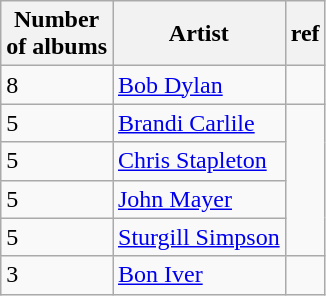<table class="wikitable">
<tr>
<th>Number<br>of albums</th>
<th>Artist</th>
<th>ref</th>
</tr>
<tr>
<td>8</td>
<td><a href='#'>Bob Dylan</a></td>
<td></td>
</tr>
<tr>
<td>5</td>
<td><a href='#'>Brandi Carlile</a></td>
</tr>
<tr>
<td>5</td>
<td><a href='#'>Chris Stapleton</a></td>
</tr>
<tr>
<td>5</td>
<td><a href='#'>John Mayer</a></td>
</tr>
<tr>
<td>5</td>
<td><a href='#'>Sturgill Simpson</a></td>
</tr>
<tr>
<td>3</td>
<td><a href='#'>Bon Iver</a></td>
<td></td>
</tr>
</table>
